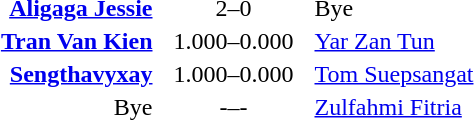<table>
<tr>
<th width=400></th>
<th width=100></th>
<th width=400></th>
</tr>
<tr>
<td align=right><strong><a href='#'>Aligaga Jessie</a> </strong></td>
<td align=center>2–0</td>
<td>Bye</td>
</tr>
<tr>
<td align=right><strong><a href='#'>Tran Van Kien</a> </strong></td>
<td align=center>1.000–0.000</td>
<td> <a href='#'>Yar Zan Tun</a></td>
</tr>
<tr>
<td align=right><strong><a href='#'>Sengthavyxay</a> </strong></td>
<td align=center>1.000–0.000</td>
<td> <a href='#'>Tom Suepsangat</a></td>
</tr>
<tr>
<td align=right>Bye</td>
<td align=center>-–-</td>
<td> <a href='#'>Zulfahmi Fitria</a></td>
</tr>
</table>
